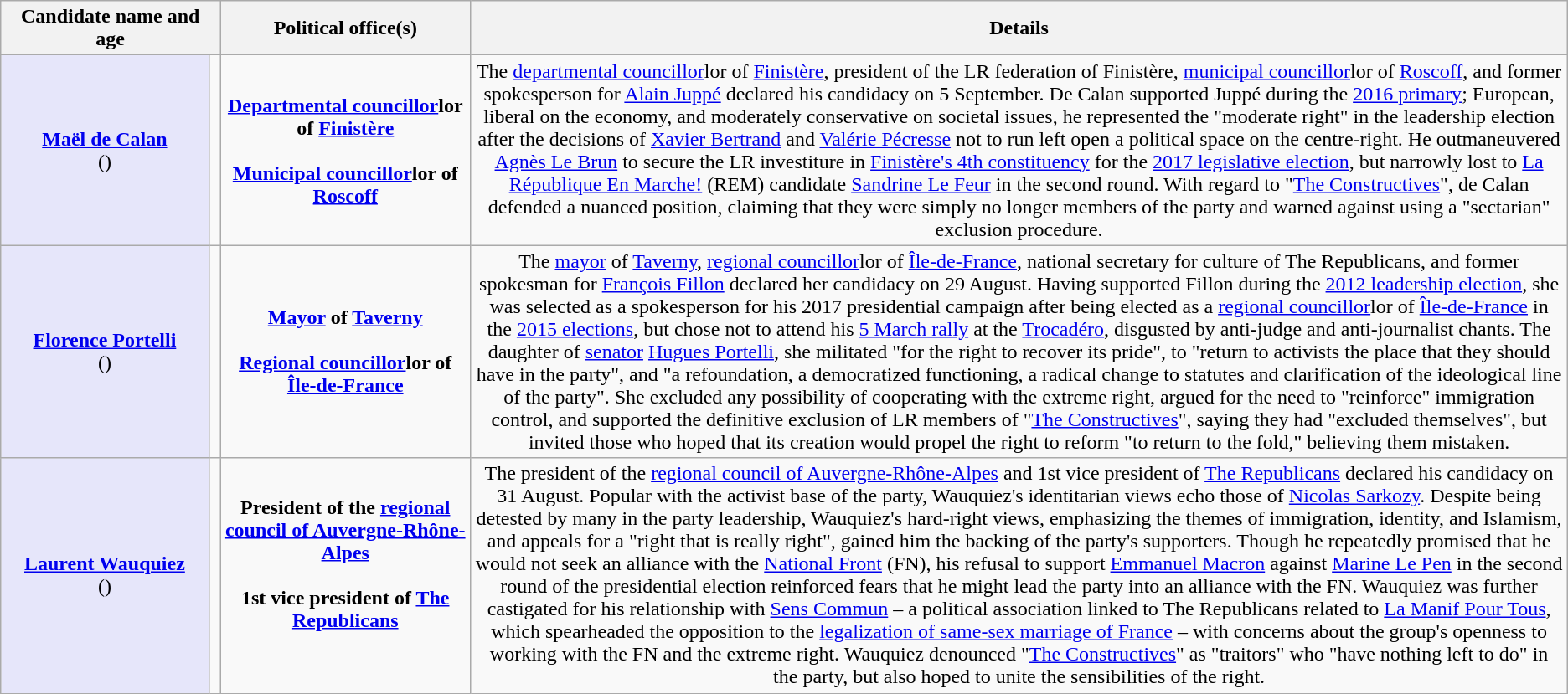<table class="wikitable" style="text-align:center;">
<tr>
<th colspan="2" style="width:14%;">Candidate name and age</th>
<th>Political office(s)</th>
<th style="width:70%;">Details</th>
</tr>
<tr>
<td style="background:lavender;"><strong><a href='#'>Maël de Calan</a></strong><br>()</td>
<td></td>
<td><strong><a href='#'>Departmental councillor</a>lor of <a href='#'>Finistère</a></strong><br><br><strong><a href='#'>Municipal councillor</a>lor of <a href='#'>Roscoff</a></strong><br></td>
<td>The <a href='#'>departmental councillor</a>lor of <a href='#'>Finistère</a>, president of the LR federation of Finistère, <a href='#'>municipal councillor</a>lor of <a href='#'>Roscoff</a>, and former spokesperson for <a href='#'>Alain Juppé</a> declared his candidacy on 5 September. De Calan supported Juppé during the <a href='#'>2016 primary</a>; European, liberal on the economy, and moderately conservative on societal issues, he represented the "moderate right" in the leadership election after the decisions of <a href='#'>Xavier Bertrand</a> and <a href='#'>Valérie Pécresse</a> not to run left open a political space on the centre-right. He outmaneuvered <a href='#'>Agnès Le Brun</a> to secure the LR investiture in <a href='#'>Finistère's 4th constituency</a> for the <a href='#'>2017 legislative election</a>, but narrowly lost to <a href='#'>La République En Marche!</a> (REM) candidate <a href='#'>Sandrine Le Feur</a> in the second round. With regard to "<a href='#'>The Constructives</a>", de Calan defended a nuanced position, claiming that they were simply no longer members of the party and warned against using a "sectarian" exclusion procedure.</td>
</tr>
<tr>
<td style="background:lavender;"><strong><a href='#'>Florence Portelli</a></strong><br>()</td>
<td></td>
<td><strong><a href='#'>Mayor</a> of <a href='#'>Taverny</a></strong><br><br><strong><a href='#'>Regional councillor</a>lor of <a href='#'>Île-de-France</a></strong><br></td>
<td>The <a href='#'>mayor</a> of <a href='#'>Taverny</a>, <a href='#'>regional councillor</a>lor of <a href='#'>Île-de-France</a>, national secretary for culture of The Republicans, and former spokesman for <a href='#'>François Fillon</a> declared her candidacy on 29 August. Having supported Fillon during the <a href='#'>2012 leadership election</a>, she was selected as a spokesperson for his 2017 presidential campaign after being elected as a <a href='#'>regional councillor</a>lor of <a href='#'>Île-de-France</a> in the <a href='#'>2015 elections</a>, but chose not to attend his <a href='#'>5 March rally</a> at the <a href='#'>Trocadéro</a>, disgusted by anti-judge and anti-journalist chants. The daughter of <a href='#'>senator</a> <a href='#'>Hugues Portelli</a>, she militated "for the right to recover its pride", to "return to activists the place that they should have in the party", and "a refoundation, a democratized functioning, a radical change to statutes and clarification of the ideological line of the party". She excluded any possibility of cooperating with the extreme right, argued for the need to "reinforce" immigration control, and supported the definitive exclusion of LR members of "<a href='#'>The Constructives</a>", saying they had "excluded themselves", but invited those who hoped that its creation would propel the right to reform "to return to the fold," believing them mistaken.</td>
</tr>
<tr>
<td style="background:lavender;"><strong><a href='#'>Laurent Wauquiez</a></strong><br>()</td>
<td></td>
<td><strong>President of the <a href='#'>regional council of Auvergne-Rhône-Alpes</a></strong><br><br><strong>1st vice president of <a href='#'>The Republicans</a></strong><br><br></td>
<td>The president of the <a href='#'>regional council of Auvergne-Rhône-Alpes</a> and 1st vice president of <a href='#'>The Republicans</a> declared his candidacy on 31 August. Popular with the activist base of the party, Wauquiez's identitarian views echo those of <a href='#'>Nicolas Sarkozy</a>. Despite being detested by many in the party leadership, Wauquiez's hard-right views, emphasizing the themes of immigration, identity, and Islamism, and appeals for a "right that is really right", gained him the backing of the party's supporters. Though he repeatedly promised that he would not seek an alliance with the <a href='#'>National Front</a> (FN), his refusal to support <a href='#'>Emmanuel Macron</a> against <a href='#'>Marine Le Pen</a> in the second round of the presidential election reinforced fears that he might lead the party into an alliance with the FN. Wauquiez was further castigated for his relationship with <a href='#'>Sens Commun</a> – a political association linked to The Republicans related to <a href='#'>La Manif Pour Tous</a>, which spearheaded the opposition to the <a href='#'>legalization of same-sex marriage of France</a> – with concerns about the group's openness to working with the FN and the extreme right. Wauquiez denounced "<a href='#'>The Constructives</a>" as "traitors" who "have nothing left to do" in the party, but also hoped to unite the sensibilities of the right.</td>
</tr>
</table>
